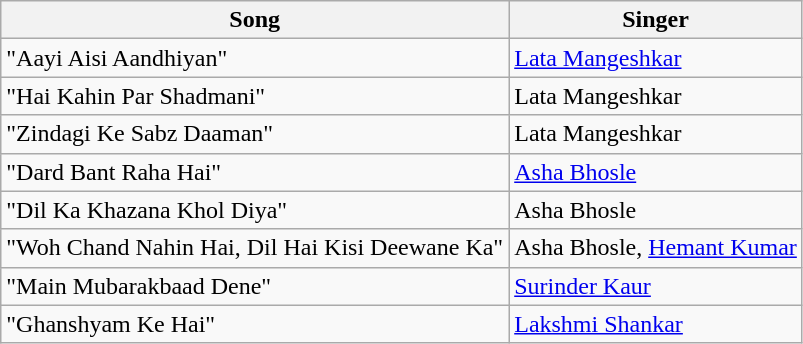<table class="wikitable">
<tr>
<th>Song</th>
<th>Singer</th>
</tr>
<tr>
<td>"Aayi Aisi Aandhiyan"</td>
<td><a href='#'>Lata Mangeshkar</a></td>
</tr>
<tr>
<td>"Hai Kahin Par Shadmani"</td>
<td>Lata Mangeshkar</td>
</tr>
<tr>
<td>"Zindagi Ke Sabz Daaman"</td>
<td>Lata Mangeshkar</td>
</tr>
<tr>
<td>"Dard Bant Raha Hai"</td>
<td><a href='#'>Asha Bhosle</a></td>
</tr>
<tr>
<td>"Dil Ka Khazana Khol Diya"</td>
<td>Asha Bhosle</td>
</tr>
<tr>
<td>"Woh Chand Nahin Hai, Dil Hai Kisi Deewane Ka"</td>
<td>Asha Bhosle, <a href='#'>Hemant Kumar</a></td>
</tr>
<tr>
<td>"Main Mubarakbaad Dene"</td>
<td><a href='#'>Surinder Kaur</a></td>
</tr>
<tr>
<td>"Ghanshyam Ke Hai"</td>
<td><a href='#'>Lakshmi Shankar</a></td>
</tr>
</table>
